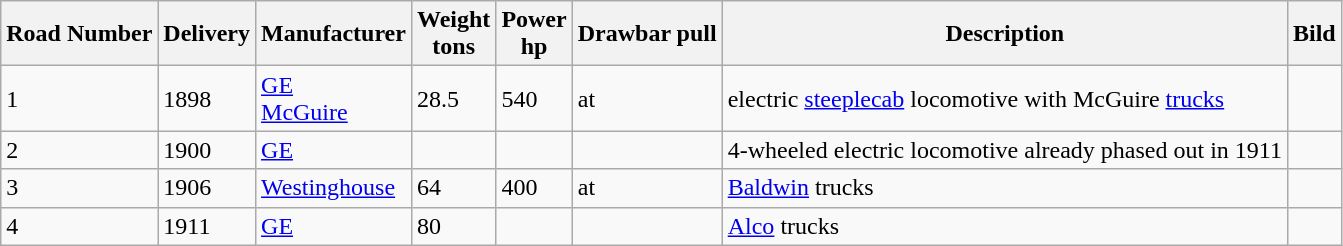<table class="wikitable sortable">
<tr>
<th>Road Number</th>
<th>Delivery</th>
<th>Manufacturer</th>
<th>Weight<br>tons</th>
<th>Power<br>hp</th>
<th>Drawbar pull</th>
<th>Description</th>
<th>Bild</th>
</tr>
<tr>
<td>1</td>
<td>1898</td>
<td><a href='#'>GE</a><br><a href='#'>McGuire</a></td>
<td>28.5</td>
<td>540</td>
<td> at </td>
<td>electric <a href='#'>steeplecab</a> locomotive with McGuire <a href='#'>trucks</a></td>
<td></td>
</tr>
<tr>
<td>2</td>
<td>1900</td>
<td><a href='#'>GE</a></td>
<td></td>
<td></td>
<td></td>
<td>4-wheeled electric locomotive already phased out in 1911</td>
<td></td>
</tr>
<tr>
<td>3</td>
<td>1906</td>
<td><a href='#'>Westinghouse</a></td>
<td>64</td>
<td>400</td>
<td> at </td>
<td><a href='#'>Baldwin</a> trucks</td>
<td></td>
</tr>
<tr>
<td>4</td>
<td>1911</td>
<td><a href='#'>GE</a></td>
<td>80</td>
<td></td>
<td></td>
<td><a href='#'>Alco</a> trucks</td>
<td></td>
</tr>
</table>
